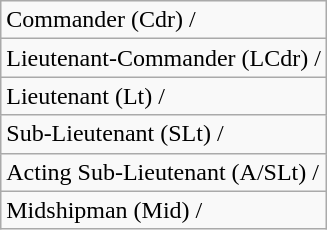<table class="wikitable">
<tr>
<td>Commander (Cdr) /  </td>
</tr>
<tr>
<td>Lieutenant-Commander (LCdr) /  </td>
</tr>
<tr>
<td>Lieutenant (Lt) /  </td>
</tr>
<tr>
<td>Sub-Lieutenant (SLt) /  </td>
</tr>
<tr>
<td>Acting Sub-Lieutenant (A/SLt) /  </td>
</tr>
<tr>
<td>Midshipman (Mid) /  </td>
</tr>
</table>
